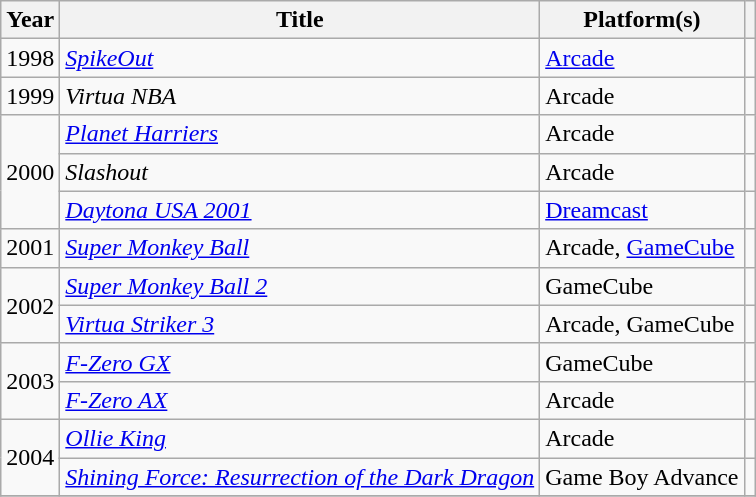<table class="wikitable sortable">
<tr>
<th>Year</th>
<th>Title</th>
<th>Platform(s)</th>
<th class="unsortable"></th>
</tr>
<tr>
<td>1998</td>
<td><em><a href='#'>SpikeOut</a></em></td>
<td><a href='#'>Arcade</a></td>
<td></td>
</tr>
<tr>
<td>1999</td>
<td><em>Virtua NBA</em></td>
<td>Arcade</td>
<td></td>
</tr>
<tr>
<td rowspan="3">2000</td>
<td><em><a href='#'>Planet Harriers</a></em></td>
<td>Arcade</td>
<td></td>
</tr>
<tr>
<td><em>Slashout</em></td>
<td>Arcade</td>
<td></td>
</tr>
<tr>
<td><em><a href='#'>Daytona USA 2001</a></em></td>
<td><a href='#'>Dreamcast</a></td>
<td></td>
</tr>
<tr>
<td>2001</td>
<td><em><a href='#'>Super Monkey Ball</a></em></td>
<td>Arcade, <a href='#'>GameCube</a></td>
<td></td>
</tr>
<tr>
<td rowspan="2">2002</td>
<td><em><a href='#'>Super Monkey Ball 2</a></em></td>
<td>GameCube</td>
<td></td>
</tr>
<tr>
<td><em><a href='#'>Virtua Striker 3</a></em></td>
<td>Arcade, GameCube</td>
<td></td>
</tr>
<tr>
<td rowspan="2">2003</td>
<td><em><a href='#'>F-Zero GX</a></em></td>
<td>GameCube</td>
<td></td>
</tr>
<tr>
<td><em><a href='#'>F-Zero AX</a></em></td>
<td>Arcade</td>
<td></td>
</tr>
<tr>
<td rowspan="2">2004</td>
<td><em><a href='#'>Ollie King</a></em></td>
<td>Arcade</td>
<td></td>
</tr>
<tr>
<td><em><a href='#'>Shining Force: Resurrection of the Dark Dragon</a></em></td>
<td>Game Boy Advance</td>
<td></td>
</tr>
<tr>
</tr>
</table>
